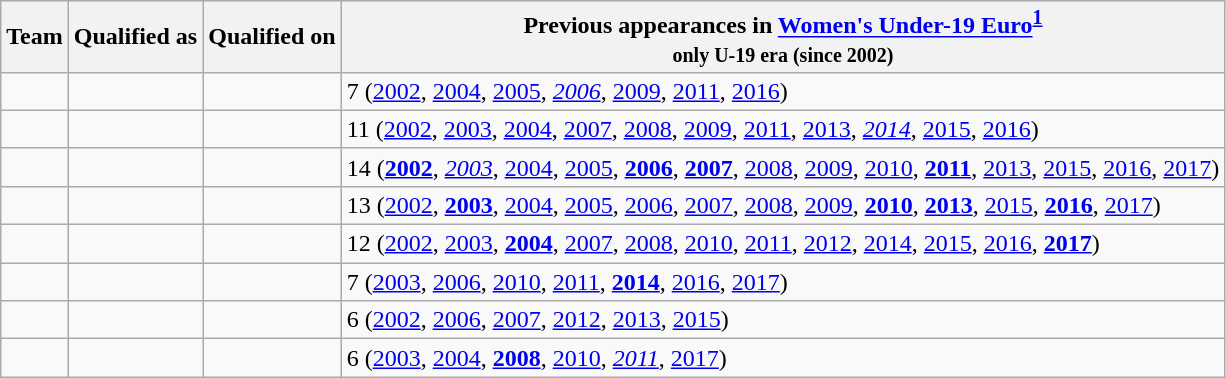<table class="wikitable sortable">
<tr>
<th>Team</th>
<th>Qualified as</th>
<th>Qualified on</th>
<th data-sort-type="number">Previous appearances in <a href='#'>Women's Under-19 Euro</a><sup><strong><a href='#'>1</a></strong></sup><br><small>only U-19 era (since 2002)</small></th>
</tr>
<tr>
<td></td>
<td></td>
<td></td>
<td>7 (<a href='#'>2002</a>, <a href='#'>2004</a>, <a href='#'>2005</a>, <em><a href='#'>2006</a></em>, <a href='#'>2009</a>, <a href='#'>2011</a>, <a href='#'>2016</a>)</td>
</tr>
<tr>
<td></td>
<td></td>
<td></td>
<td>11 (<a href='#'>2002</a>, <a href='#'>2003</a>, <a href='#'>2004</a>, <a href='#'>2007</a>, <a href='#'>2008</a>, <a href='#'>2009</a>, <a href='#'>2011</a>, <a href='#'>2013</a>, <em><a href='#'>2014</a></em>, <a href='#'>2015</a>, <a href='#'>2016</a>)</td>
</tr>
<tr>
<td></td>
<td></td>
<td></td>
<td>14 (<strong><a href='#'>2002</a></strong>, <em><a href='#'>2003</a></em>, <a href='#'>2004</a>, <a href='#'>2005</a>, <strong><a href='#'>2006</a></strong>, <strong><a href='#'>2007</a></strong>, <a href='#'>2008</a>, <a href='#'>2009</a>, <a href='#'>2010</a>, <strong><a href='#'>2011</a></strong>, <a href='#'>2013</a>, <a href='#'>2015</a>, <a href='#'>2016</a>, <a href='#'>2017</a>)</td>
</tr>
<tr>
<td></td>
<td></td>
<td></td>
<td>13 (<a href='#'>2002</a>, <strong><a href='#'>2003</a></strong>, <a href='#'>2004</a>, <a href='#'>2005</a>, <a href='#'>2006</a>, <a href='#'>2007</a>, <a href='#'>2008</a>, <a href='#'>2009</a>, <strong><a href='#'>2010</a></strong>, <strong><a href='#'>2013</a></strong>, <a href='#'>2015</a>, <strong><a href='#'>2016</a></strong>, <a href='#'>2017</a>)</td>
</tr>
<tr>
<td></td>
<td></td>
<td></td>
<td>12 (<a href='#'>2002</a>, <a href='#'>2003</a>, <strong><a href='#'>2004</a></strong>, <a href='#'>2007</a>, <a href='#'>2008</a>, <a href='#'>2010</a>, <a href='#'>2011</a>, <a href='#'>2012</a>, <a href='#'>2014</a>, <a href='#'>2015</a>, <a href='#'>2016</a>, <strong><a href='#'>2017</a></strong>)</td>
</tr>
<tr>
<td></td>
<td></td>
<td></td>
<td>7 (<a href='#'>2003</a>, <a href='#'>2006</a>, <a href='#'>2010</a>, <a href='#'>2011</a>, <strong><a href='#'>2014</a></strong>, <a href='#'>2016</a>, <a href='#'>2017</a>)</td>
</tr>
<tr>
<td></td>
<td></td>
<td></td>
<td>6 (<a href='#'>2002</a>, <a href='#'>2006</a>, <a href='#'>2007</a>, <a href='#'>2012</a>, <a href='#'>2013</a>, <a href='#'>2015</a>)</td>
</tr>
<tr>
<td></td>
<td></td>
<td></td>
<td>6 (<a href='#'>2003</a>, <a href='#'>2004</a>, <strong><a href='#'>2008</a></strong>, <a href='#'>2010</a>, <em><a href='#'>2011</a></em>, <a href='#'>2017</a>)</td>
</tr>
</table>
